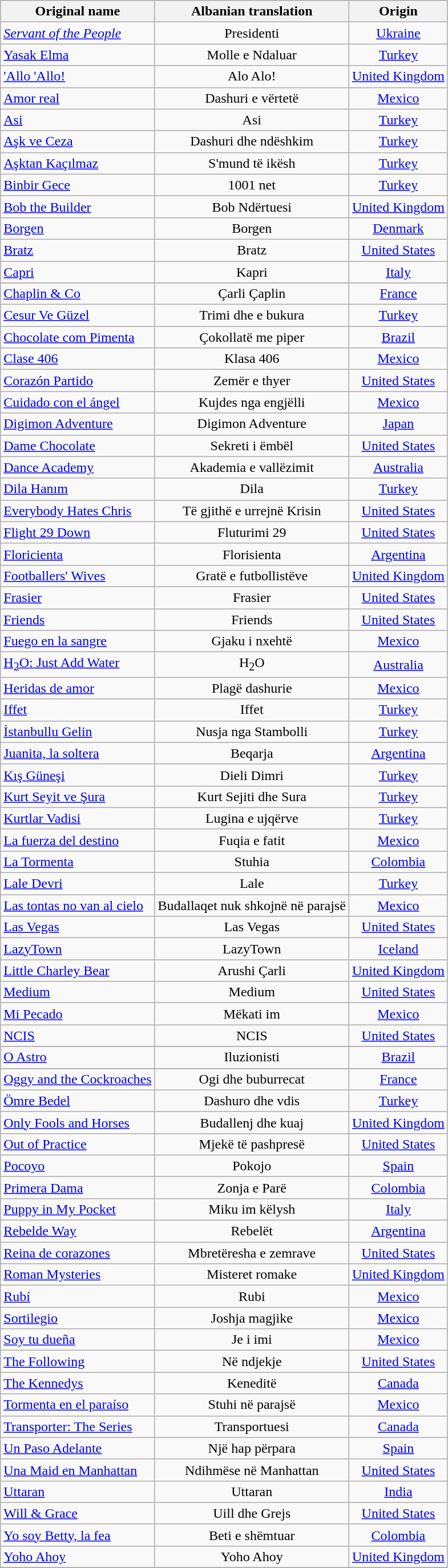<table class="wikitable">
<tr>
<th>Original name</th>
<th>Albanian translation</th>
<th>Origin</th>
</tr>
<tr>
<td><em><a href='#'>Servant of the People</a></td>
<td align=center>Presidenti</td>
<td align=center><a href='#'>Ukraine</a></td>
</tr>
<tr>
<td></em><a href='#'>Yasak Elma</a><em></td>
<td align=center>Molle e Ndaluar</td>
<td align=center><a href='#'>Turkey</a></td>
</tr>
<tr>
<td></em><a href='#'>'Allo 'Allo!</a><em></td>
<td align=center>Alo Alo!</td>
<td align=center><a href='#'>United Kingdom</a></td>
</tr>
<tr>
<td></em><a href='#'>Amor real</a><em></td>
<td align=center>Dashuri e vërtetë</td>
<td align=center><a href='#'>Mexico</a></td>
</tr>
<tr>
<td></em><a href='#'>Asi</a><em></td>
<td align=center>Asi</td>
<td align=center><a href='#'>Turkey</a></td>
</tr>
<tr>
<td></em><a href='#'>Aşk ve Ceza</a><em></td>
<td align=center>Dashuri dhe ndëshkim</td>
<td align=center><a href='#'>Turkey</a></td>
</tr>
<tr>
<td></em><a href='#'>Aşktan Kaçılmaz</a><em></td>
<td align=center>S'mund të ikësh</td>
<td align=center><a href='#'>Turkey</a></td>
</tr>
<tr>
<td></em><a href='#'>Binbir Gece</a><em></td>
<td align=center>1001 net</td>
<td align=center><a href='#'>Turkey</a></td>
</tr>
<tr>
<td></em><a href='#'>Bob the Builder</a><em></td>
<td align=center>Bob Ndërtuesi</td>
<td align=center><a href='#'>United Kingdom</a></td>
</tr>
<tr>
<td></em><a href='#'>Borgen</a><em></td>
<td align=center>Borgen</td>
<td align=center><a href='#'>Denmark</a></td>
</tr>
<tr>
<td></em><a href='#'>Bratz</a><em></td>
<td align=center>Bratz</td>
<td align=center><a href='#'>United States</a></td>
</tr>
<tr>
<td></em><a href='#'>Capri</a><em></td>
<td align=center>Kapri</td>
<td align=center><a href='#'>Italy</a></td>
</tr>
<tr>
</tr>
<tr>
<td></em><a href='#'>Chaplin & Co</a><em></td>
<td align=center>Çarli Çaplin</td>
<td align=center><a href='#'>France</a></td>
</tr>
<tr>
<td></em><a href='#'>Cesur Ve Güzel</a><em></td>
<td align=center>Trimi dhe e bukura</td>
<td align=center><a href='#'>Turkey</a></td>
</tr>
<tr>
<td></em><a href='#'>Chocolate com Pimenta</a><em></td>
<td align=center>Çokollatë me piper</td>
<td align=center><a href='#'>Brazil</a></td>
</tr>
<tr>
<td></em><a href='#'>Clase 406</a><em></td>
<td align=center>Klasa 406</td>
<td align=center><a href='#'>Mexico</a></td>
</tr>
<tr>
<td></em><a href='#'>Corazón Partido</a><em></td>
<td align=center>Zemër e thyer</td>
<td align=center><a href='#'>United States</a></td>
</tr>
<tr>
<td></em><a href='#'>Cuidado con el ángel</a><em></td>
<td align=center>Kujdes nga engjëlli</td>
<td align=center><a href='#'>Mexico</a></td>
</tr>
<tr>
<td></em><a href='#'>Digimon Adventure</a><em></td>
<td align=center>Digimon Adventure</td>
<td align=center><a href='#'>Japan</a></td>
</tr>
<tr>
<td></em><a href='#'>Dame Chocolate</a><em></td>
<td align=center>Sekreti i ëmbël</td>
<td align=center><a href='#'>United States</a></td>
</tr>
<tr>
<td></em><a href='#'>Dance Academy</a><em></td>
<td align=center>Akademia e vallëzimit</td>
<td align=center><a href='#'>Australia</a></td>
</tr>
<tr>
<td></em><a href='#'>Dila Hanım</a><em></td>
<td align=center>Dila</td>
<td align=center><a href='#'>Turkey</a></td>
</tr>
<tr>
<td></em><a href='#'>Everybody Hates Chris</a><em></td>
<td align=center>Të gjithë e urrejnë Krisin</td>
<td align=center><a href='#'>United States</a></td>
</tr>
<tr>
<td></em><a href='#'>Flight 29 Down</a><em></td>
<td align=center>Fluturimi 29</td>
<td align=center><a href='#'>United States</a></td>
</tr>
<tr>
<td></em><a href='#'>Floricienta</a><em></td>
<td align=center>Florisienta</td>
<td align=center><a href='#'>Argentina</a></td>
</tr>
<tr>
<td></em><a href='#'>Footballers' Wives</a><em></td>
<td align=center>Gratë e futbollistëve</td>
<td align=center><a href='#'>United Kingdom</a></td>
</tr>
<tr>
<td></em><a href='#'>Frasier</a><em></td>
<td align=center>Frasier</td>
<td align=center><a href='#'>United States</a></td>
</tr>
<tr>
<td></em><a href='#'>Friends</a><em></td>
<td align=center>Friends</td>
<td align=center><a href='#'>United States</a></td>
</tr>
<tr>
<td></em><a href='#'>Fuego en la sangre</a><em></td>
<td align=center>Gjaku i nxehtë</td>
<td align=center><a href='#'>Mexico</a></td>
</tr>
<tr>
<td></em><a href='#'>H<sub>2</sub>O: Just Add Water</a><em></td>
<td align=center>H<sub>2</sub>O</td>
<td align=center><a href='#'>Australia</a></td>
</tr>
<tr>
<td></em><a href='#'>Heridas de amor</a><em></td>
<td align=center>Plagë dashurie</td>
<td align=center><a href='#'>Mexico</a></td>
</tr>
<tr>
<td></em><a href='#'>Iffet</a><em></td>
<td align=center>Iffet</td>
<td align=center><a href='#'>Turkey</a></td>
</tr>
<tr>
<td></em><a href='#'>İstanbullu Gelin</a><em></td>
<td align=center>Nusja nga Stambolli</td>
<td align=center><a href='#'>Turkey</a></td>
</tr>
<tr>
<td></em><a href='#'>Juanita, la soltera</a><em></td>
<td align=center>Beqarja</td>
<td align=center><a href='#'>Argentina</a></td>
</tr>
<tr>
<td></em><a href='#'>Kış Güneşi</a><em></td>
<td align=center>Dieli Dimri</td>
<td align=center><a href='#'>Turkey</a></td>
</tr>
<tr>
<td></em><a href='#'>Kurt Seyit ve Şura</a><em></td>
<td align=center>Kurt Sejiti dhe Sura</td>
<td align=center><a href='#'>Turkey</a></td>
</tr>
<tr>
<td></em><a href='#'>Kurtlar Vadisi</a><em></td>
<td align=center>Lugina e ujqërve</td>
<td align=center><a href='#'>Turkey</a></td>
</tr>
<tr>
<td></em><a href='#'>La fuerza del destino</a><em></td>
<td align=center>Fuqia e fatit</td>
<td align=center><a href='#'>Mexico</a></td>
</tr>
<tr>
<td></em><a href='#'>La Tormenta</a><em></td>
<td align=center>Stuhia</td>
<td align=center><a href='#'>Colombia</a></td>
</tr>
<tr>
<td></em><a href='#'>Lale Devri</a><em></td>
<td align=center>Lale</td>
<td align=center><a href='#'>Turkey</a></td>
</tr>
<tr>
<td></em><a href='#'>Las tontas no van al cielo</a><em></td>
<td align=center>Budallaqet nuk shkojnë në parajsë</td>
<td align=center><a href='#'>Mexico</a></td>
</tr>
<tr>
<td></em><a href='#'>Las Vegas</a><em></td>
<td align=center>Las Vegas</td>
<td align=center><a href='#'>United States</a></td>
</tr>
<tr>
<td></em><a href='#'>LazyTown</a><em></td>
<td align=center>LazyTown</td>
<td align=center><a href='#'>Iceland</a></td>
</tr>
<tr>
<td></em><a href='#'>Little Charley Bear</a><em></td>
<td align=center>Arushi Çarli</td>
<td align=center><a href='#'>United Kingdom</a></td>
</tr>
<tr>
<td></em><a href='#'>Medium</a><em></td>
<td align=center>Medium</td>
<td align=center><a href='#'>United States</a></td>
</tr>
<tr>
<td></em><a href='#'>Mi Pecado</a><em></td>
<td align=center>Mëkati im</td>
<td align=center><a href='#'>Mexico</a></td>
</tr>
<tr>
<td></em><a href='#'>NCIS</a><em></td>
<td align=center>NCIS</td>
<td align=center><a href='#'>United States</a></td>
</tr>
<tr>
</tr>
<tr>
<td></em><a href='#'>O Astro</a><em></td>
<td align=center>Iluzionisti</td>
<td align=center><a href='#'>Brazil</a></td>
</tr>
<tr>
</tr>
<tr>
<td></em><a href='#'>Oggy and the Cockroaches</a><em></td>
<td align=center>Ogi dhe buburrecat</td>
<td align=center><a href='#'>France</a></td>
</tr>
<tr>
<td></em><a href='#'>Ömre Bedel</a><em></td>
<td align=center>Dashuro dhe vdis</td>
<td align=center><a href='#'>Turkey</a></td>
</tr>
<tr>
<td></em><a href='#'>Only Fools and Horses</a><em></td>
<td align=center>Budallenj dhe kuaj</td>
<td align=center><a href='#'>United Kingdom</a></td>
</tr>
<tr>
<td></em><a href='#'>Out of Practice</a><em></td>
<td align=center>Mjekë të pashpresë</td>
<td align=center><a href='#'>United States</a></td>
</tr>
<tr>
<td></em><a href='#'>Pocoyo</a><em></td>
<td align=center>Pokojo</td>
<td align=center><a href='#'>Spain</a></td>
</tr>
<tr>
<td></em><a href='#'>Primera Dama</a><em></td>
<td align=center>Zonja e Parë</td>
<td align=center><a href='#'>Colombia</a></td>
</tr>
<tr>
<td></em><a href='#'>Puppy in My Pocket</a><em></td>
<td align=center>Miku im këlysh</td>
<td align=center><a href='#'>Italy</a></td>
</tr>
<tr>
<td></em><a href='#'>Rebelde Way</a><em></td>
<td align=center>Rebelët</td>
<td align=center><a href='#'>Argentina</a></td>
</tr>
<tr>
<td></em><a href='#'>Reina de corazones</a><em></td>
<td align=center>Mbretëresha e zemrave</td>
<td align=center><a href='#'>United States</a></td>
</tr>
<tr>
<td></em><a href='#'>Roman Mysteries</a><em></td>
<td align=center>Misteret romake</td>
<td align=center><a href='#'>United Kingdom</a></td>
</tr>
<tr>
<td></em><a href='#'>Rubí</a><em></td>
<td align=center>Rubi</td>
<td align=center><a href='#'>Mexico</a></td>
</tr>
<tr>
<td></em><a href='#'>Sortilegio</a><em></td>
<td align=center>Joshja magjike</td>
<td align=center><a href='#'>Mexico</a></td>
</tr>
<tr>
<td></em><a href='#'>Soy tu dueña</a><em></td>
<td align=center>Je i imi</td>
<td align=center><a href='#'>Mexico</a></td>
</tr>
<tr>
<td></em><a href='#'>The Following</a><em></td>
<td align=center>Në ndjekje</td>
<td align=center><a href='#'>United States</a></td>
</tr>
<tr>
<td></em><a href='#'>The Kennedys</a><em></td>
<td align=center>Keneditë</td>
<td align=center><a href='#'>Canada</a></td>
</tr>
<tr>
<td></em><a href='#'>Tormenta en el paraíso</a><em></td>
<td align=center>Stuhi në parajsë</td>
<td align=center><a href='#'>Mexico</a></td>
</tr>
<tr>
<td></em><a href='#'>Transporter: The Series</a><em></td>
<td align=center>Transportuesi</td>
<td align=center><a href='#'>Canada</a></td>
</tr>
<tr>
<td></em><a href='#'>Un Paso Adelante</a><em></td>
<td align=center>Një hap përpara</td>
<td align=center><a href='#'>Spain</a></td>
</tr>
<tr>
<td></em><a href='#'>Una Maid en Manhattan</a><em></td>
<td align=center>Ndihmëse në Manhattan</td>
<td align=center><a href='#'>United States</a></td>
</tr>
<tr>
<td></em><a href='#'>Uttaran</a><em></td>
<td align=center>Uttaran</td>
<td align=center><a href='#'>India</a></td>
</tr>
<tr>
<td></em><a href='#'>Will & Grace</a><em></td>
<td align=center>Uill dhe Grejs</td>
<td align=center><a href='#'>United States</a></td>
</tr>
<tr>
<td></em><a href='#'>Yo soy Betty, la fea</a><em></td>
<td align=center>Beti e shëmtuar</td>
<td align=center><a href='#'>Colombia</a></td>
</tr>
<tr>
<td></em><a href='#'>Yoho Ahoy</a><em></td>
<td align=center>Yoho Ahoy</td>
<td align=center><a href='#'>United Kingdom</a></td>
</tr>
<tr>
</tr>
</table>
